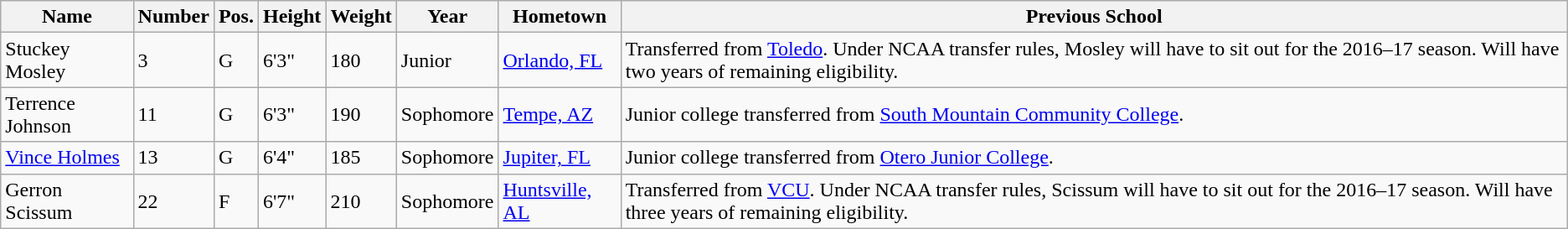<table class="wikitable sortable" border="1">
<tr>
<th>Name</th>
<th>Number</th>
<th>Pos.</th>
<th>Height</th>
<th>Weight</th>
<th>Year</th>
<th>Hometown</th>
<th class="unsortable">Previous School</th>
</tr>
<tr>
<td>Stuckey Mosley</td>
<td>3</td>
<td>G</td>
<td>6'3"</td>
<td>180</td>
<td>Junior</td>
<td><a href='#'>Orlando, FL</a></td>
<td>Transferred from <a href='#'>Toledo</a>. Under NCAA transfer rules, Mosley will have to sit out for the 2016–17 season. Will have two years of remaining eligibility.</td>
</tr>
<tr>
<td>Terrence Johnson</td>
<td>11</td>
<td>G</td>
<td>6'3"</td>
<td>190</td>
<td>Sophomore</td>
<td><a href='#'>Tempe, AZ</a></td>
<td>Junior college transferred from <a href='#'>South Mountain Community College</a>.</td>
</tr>
<tr>
<td><a href='#'>Vince Holmes</a></td>
<td>13</td>
<td>G</td>
<td>6'4"</td>
<td>185</td>
<td>Sophomore</td>
<td><a href='#'>Jupiter, FL</a></td>
<td>Junior college transferred from <a href='#'>Otero Junior College</a>.</td>
</tr>
<tr>
<td>Gerron Scissum</td>
<td>22</td>
<td>F</td>
<td>6'7"</td>
<td>210</td>
<td>Sophomore</td>
<td><a href='#'>Huntsville, AL</a></td>
<td>Transferred from <a href='#'>VCU</a>. Under NCAA transfer rules, Scissum will have to sit out for the 2016–17 season. Will have three years of remaining eligibility.</td>
</tr>
</table>
